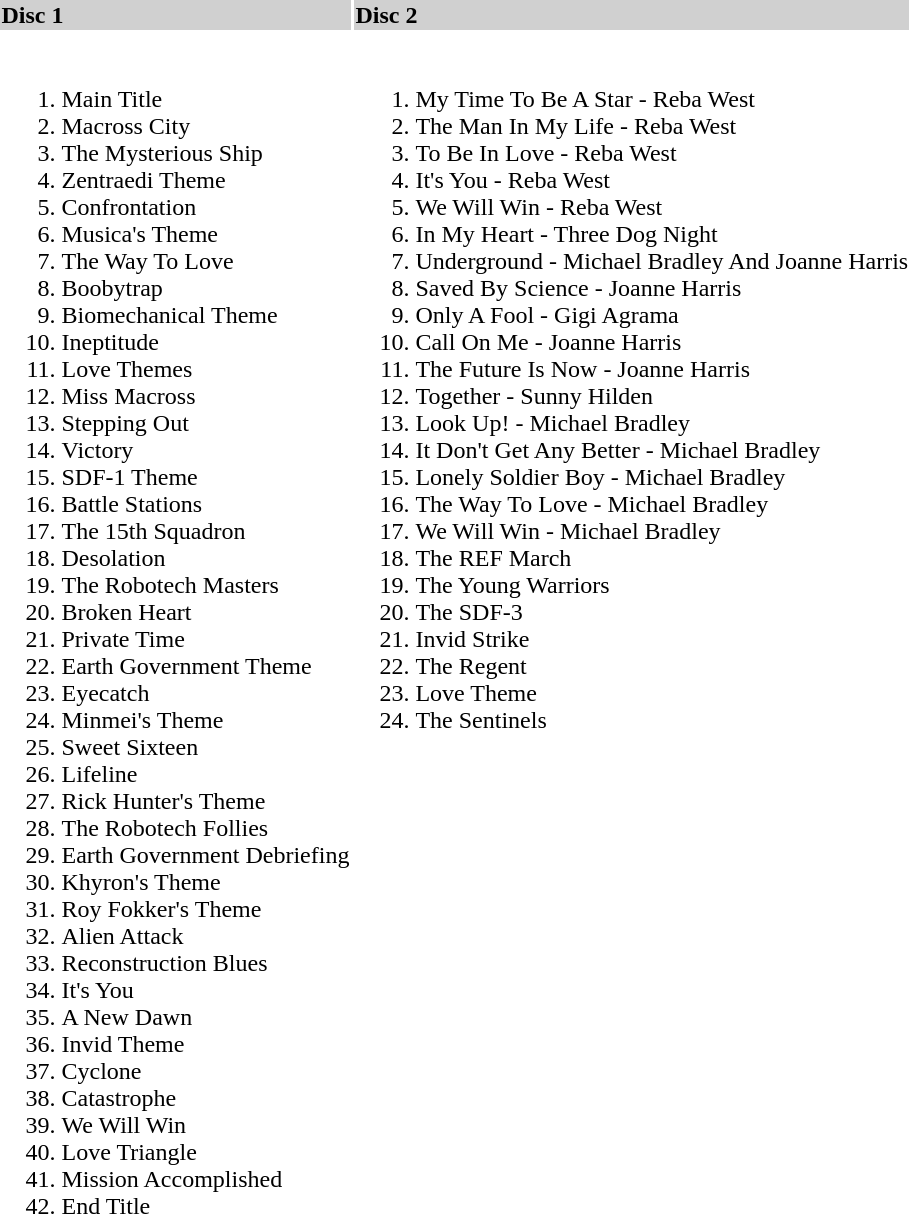<table>
<tr bgcolor="#D0D0D0">
<th align=left>Disc 1</th>
<th align=left>Disc 2</th>
</tr>
<tr>
<td valign=top class="small"><br><ol><li>Main Title</li><li>Macross City</li><li>The Mysterious Ship</li><li>Zentraedi Theme</li><li>Confrontation</li><li>Musica's Theme</li><li>The Way To Love</li><li>Boobytrap</li><li>Biomechanical Theme</li><li>Ineptitude</li><li>Love Themes</li><li>Miss Macross</li><li>Stepping Out</li><li>Victory</li><li>SDF-1 Theme</li><li>Battle Stations</li><li>The 15th Squadron</li><li>Desolation</li><li>The Robotech Masters</li><li>Broken Heart</li><li>Private Time</li><li>Earth Government Theme</li><li>Eyecatch</li><li>Minmei's Theme</li><li>Sweet Sixteen</li><li>Lifeline</li><li>Rick Hunter's Theme</li><li>The Robotech Follies</li><li>Earth Government Debriefing</li><li>Khyron's Theme</li><li>Roy Fokker's Theme</li><li>Alien Attack</li><li>Reconstruction Blues</li><li>It's You</li><li>A New Dawn</li><li>Invid Theme</li><li>Cyclone</li><li>Catastrophe</li><li>We Will Win</li><li>Love Triangle</li><li>Mission Accomplished</li><li>End Title</li></ol></td>
<td valign=top class="small"><br><ol><li>My Time To Be A Star - Reba West</li><li>The Man In My Life - Reba West</li><li>To Be In Love - Reba West</li><li>It's You - Reba West</li><li>We Will Win - Reba West</li><li>In My Heart - Three Dog Night</li><li>Underground - Michael Bradley And Joanne Harris</li><li>Saved By Science - Joanne Harris</li><li>Only A Fool - Gigi Agrama</li><li>Call On Me - Joanne Harris</li><li>The Future Is Now - Joanne Harris</li><li>Together - Sunny Hilden</li><li>Look Up! - Michael Bradley</li><li>It Don't Get Any Better - Michael Bradley</li><li>Lonely Soldier Boy - Michael Bradley</li><li>The Way To Love - Michael Bradley</li><li>We Will Win - Michael Bradley</li><li>The REF March</li><li>The Young Warriors</li><li>The SDF-3</li><li>Invid Strike</li><li>The Regent</li><li>Love Theme</li><li>The Sentinels</li></ol></td>
</tr>
</table>
